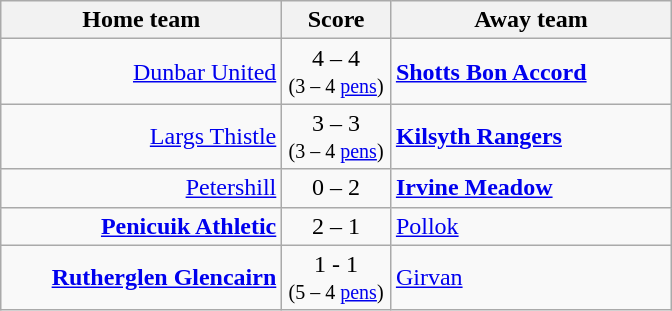<table border=0 cellpadding=4 cellspacing=0>
<tr>
<td valign="top"><br><table class="wikitable" style="border-collapse: collapse;">
<tr>
<th align="right" width="180">Home team</th>
<th align="center" width="65"> Score </th>
<th align="left" width="180">Away team</th>
</tr>
<tr>
<td style="text-align: right;"><a href='#'>Dunbar United</a></td>
<td style="text-align: center;">4 – 4<br><small>(3 – 4 <a href='#'>pens</a>)</small></td>
<td style="text-align: left;"><strong><a href='#'>Shotts Bon Accord</a></strong></td>
</tr>
<tr>
<td style="text-align: right;"><a href='#'>Largs Thistle</a></td>
<td style="text-align: center;">3 – 3<br><small>(3 – 4 <a href='#'>pens</a>)</small></td>
<td style="text-align: left;"><strong><a href='#'>Kilsyth Rangers</a></strong></td>
</tr>
<tr>
<td style="text-align: right;"><a href='#'>Petershill</a></td>
<td style="text-align: center;">0 – 2</td>
<td style="text-align: left;"><strong><a href='#'>Irvine Meadow</a></strong></td>
</tr>
<tr>
<td style="text-align: right;"><strong><a href='#'>Penicuik Athletic</a></strong></td>
<td style="text-align: center;">2 – 1</td>
<td style="text-align: left;"><a href='#'>Pollok</a></td>
</tr>
<tr>
<td style="text-align: right;"><strong><a href='#'>Rutherglen Glencairn</a></strong></td>
<td style="text-align: center;">1 - 1<br><small>(5 – 4 <a href='#'>pens</a>)</small></td>
<td style="text-align: left;"><a href='#'>Girvan</a></td>
</tr>
</table>
</td>
</tr>
</table>
